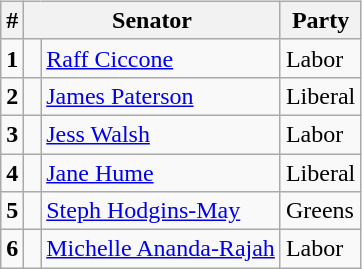<table style="width:100%;">
<tr style=vertical-align:top>
<td><br>
























</td>
<td align=right><br><table class="wikitable">
<tr>
<th>#</th>
<th colspan="2">Senator</th>
<th>Party</th>
</tr>
<tr>
<td><strong>1</strong></td>
<td> </td>
<td><a href='#'>Raff Ciccone</a></td>
<td>Labor</td>
</tr>
<tr>
<td><strong>2</strong></td>
<td> </td>
<td><a href='#'>James Paterson</a></td>
<td>Liberal</td>
</tr>
<tr>
<td><strong>3</strong></td>
<td> </td>
<td><a href='#'>Jess Walsh</a></td>
<td>Labor</td>
</tr>
<tr>
<td><strong>4</strong></td>
<td> </td>
<td><a href='#'>Jane Hume</a></td>
<td>Liberal</td>
</tr>
<tr>
<td><strong>5</strong></td>
<td> </td>
<td><a href='#'>Steph Hodgins-May</a></td>
<td>Greens</td>
</tr>
<tr>
<td><strong>6</strong></td>
<td> </td>
<td><a href='#'>Michelle Ananda-Rajah</a></td>
<td>Labor</td>
</tr>
</table>
</td>
</tr>
</table>
